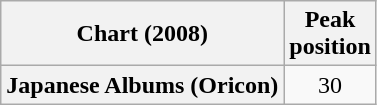<table class="wikitable sortable plainrowheaders" style="text-align:center">
<tr>
<th scope="col">Chart (2008)</th>
<th scope="col">Peak<br>position</th>
</tr>
<tr>
<th scope="row">Japanese Albums (Oricon)</th>
<td>30</td>
</tr>
</table>
